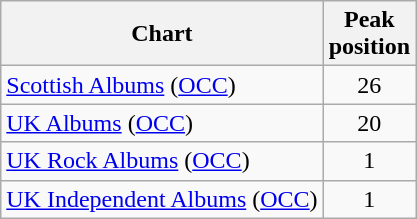<table class="wikitable">
<tr>
<th>Chart</th>
<th>Peak<br> position<br></th>
</tr>
<tr>
<td><a href='#'>Scottish Albums</a> (<a href='#'>OCC</a>)</td>
<td style="text-align:center;">26</td>
</tr>
<tr>
<td><a href='#'>UK Albums</a> (<a href='#'>OCC</a>)</td>
<td align="center">20</td>
</tr>
<tr>
<td><a href='#'>UK Rock Albums</a> (<a href='#'>OCC</a>)</td>
<td align="center">1</td>
</tr>
<tr>
<td><a href='#'>UK Independent Albums</a> (<a href='#'>OCC</a>)</td>
<td align="center">1</td>
</tr>
</table>
